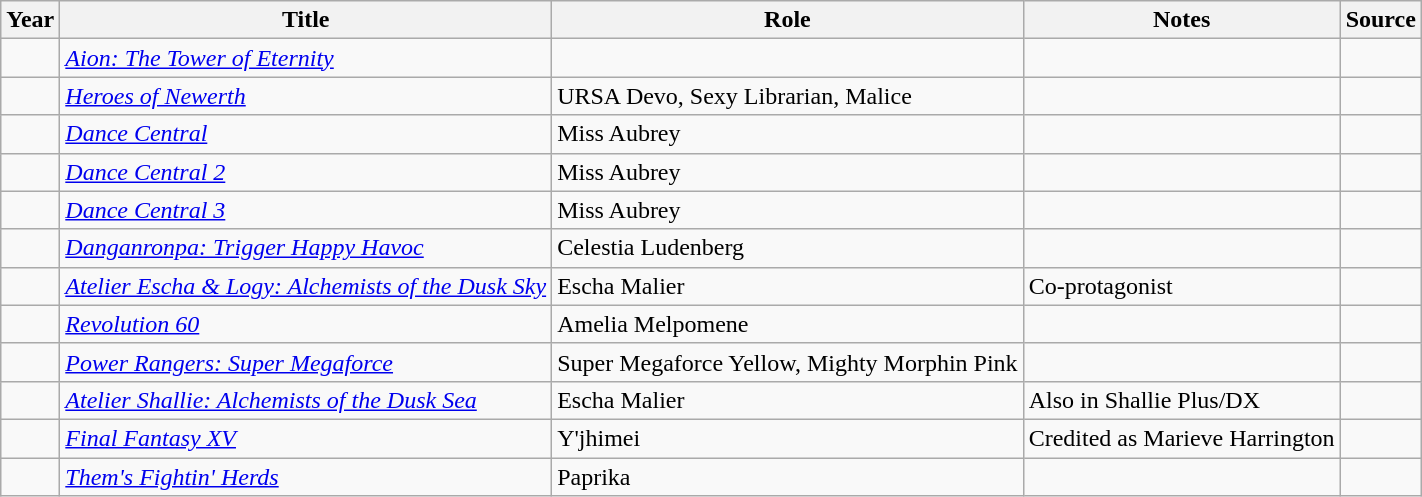<table class="wikitable sortable">
<tr>
<th>Year</th>
<th>Title</th>
<th>Role</th>
<th class="unsortable">Notes</th>
<th class="unsortable">Source</th>
</tr>
<tr>
<td></td>
<td><em><a href='#'>Aion: The Tower of Eternity</a></em></td>
<td></td>
<td></td>
<td></td>
</tr>
<tr>
<td></td>
<td><em><a href='#'>Heroes of Newerth</a></em></td>
<td>URSA Devo, Sexy Librarian, Malice</td>
<td></td>
<td></td>
</tr>
<tr>
<td></td>
<td><em><a href='#'>Dance Central</a></em></td>
<td>Miss Aubrey</td>
<td></td>
<td></td>
</tr>
<tr>
<td></td>
<td><em><a href='#'>Dance Central 2</a></em></td>
<td>Miss Aubrey</td>
<td></td>
<td></td>
</tr>
<tr>
<td></td>
<td><em><a href='#'>Dance Central 3</a></em></td>
<td>Miss Aubrey</td>
<td></td>
<td></td>
</tr>
<tr>
<td></td>
<td><em><a href='#'>Danganronpa: Trigger Happy Havoc</a></em></td>
<td>Celestia Ludenberg</td>
<td></td>
<td></td>
</tr>
<tr>
<td></td>
<td><em><a href='#'>Atelier Escha & Logy: Alchemists of the Dusk Sky</a></em></td>
<td>Escha Malier</td>
<td>Co-protagonist</td>
<td></td>
</tr>
<tr>
<td></td>
<td><em><a href='#'>Revolution 60</a></em></td>
<td>Amelia Melpomene</td>
<td></td>
<td></td>
</tr>
<tr>
<td></td>
<td><em><a href='#'>Power Rangers: Super Megaforce</a></em></td>
<td>Super Megaforce Yellow, Mighty Morphin Pink</td>
<td></td>
<td></td>
</tr>
<tr>
<td></td>
<td><em><a href='#'>Atelier Shallie: Alchemists of the Dusk Sea</a></em></td>
<td>Escha Malier</td>
<td>Also in Shallie Plus/DX</td>
<td></td>
</tr>
<tr>
<td></td>
<td><em><a href='#'>Final Fantasy XV</a></em></td>
<td>Y'jhimei</td>
<td>Credited as Marieve Harrington</td>
<td></td>
</tr>
<tr>
<td></td>
<td><em><a href='#'>Them's Fightin' Herds</a></em></td>
<td>Paprika</td>
<td></td>
<td></td>
</tr>
</table>
